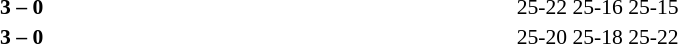<table style="width:100%;" cellspacing="1">
<tr>
<th width=20%></th>
<th width=12%></th>
<th width=20%></th>
<th width=33%></th>
<td></td>
</tr>
<tr style=font-size:90%>
<td align=right><strong></strong></td>
<td align=center><strong>3 – 0</strong></td>
<td></td>
<td>25-22 25-16 25-15</td>
<td></td>
</tr>
<tr style=font-size:90%>
<td align=right><strong></strong></td>
<td align=center><strong>3 – 0</strong></td>
<td></td>
<td>25-20 25-18 25-22</td>
</tr>
</table>
